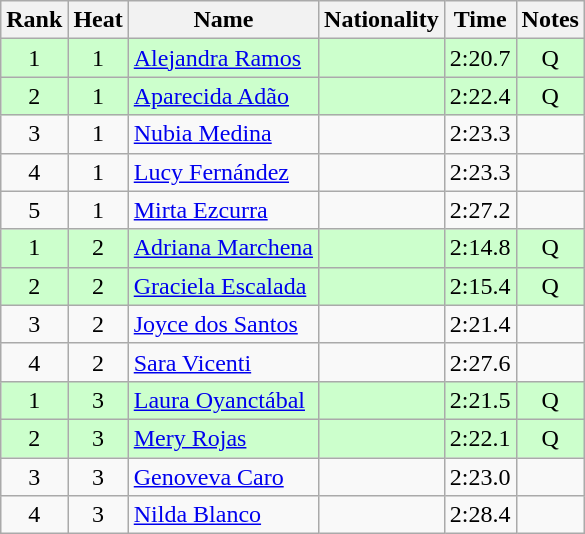<table class="wikitable sortable" style="text-align:center">
<tr>
<th>Rank</th>
<th>Heat</th>
<th>Name</th>
<th>Nationality</th>
<th>Time</th>
<th>Notes</th>
</tr>
<tr bgcolor=ccffcc>
<td>1</td>
<td>1</td>
<td align=left><a href='#'>Alejandra Ramos</a></td>
<td align=left></td>
<td>2:20.7</td>
<td>Q</td>
</tr>
<tr bgcolor=ccffcc>
<td>2</td>
<td>1</td>
<td align=left><a href='#'>Aparecida Adão</a></td>
<td align=left></td>
<td>2:22.4</td>
<td>Q</td>
</tr>
<tr>
<td>3</td>
<td>1</td>
<td align=left><a href='#'>Nubia Medina</a></td>
<td align=left></td>
<td>2:23.3</td>
<td></td>
</tr>
<tr>
<td>4</td>
<td>1</td>
<td align=left><a href='#'>Lucy Fernández</a></td>
<td align=left></td>
<td>2:23.3</td>
<td></td>
</tr>
<tr>
<td>5</td>
<td>1</td>
<td align=left><a href='#'>Mirta Ezcurra</a></td>
<td align=left></td>
<td>2:27.2</td>
<td></td>
</tr>
<tr bgcolor=ccffcc>
<td>1</td>
<td>2</td>
<td align=left><a href='#'>Adriana Marchena</a></td>
<td align=left></td>
<td>2:14.8</td>
<td>Q</td>
</tr>
<tr bgcolor=ccffcc>
<td>2</td>
<td>2</td>
<td align=left><a href='#'>Graciela Escalada</a></td>
<td align=left></td>
<td>2:15.4</td>
<td>Q</td>
</tr>
<tr>
<td>3</td>
<td>2</td>
<td align=left><a href='#'>Joyce dos Santos</a></td>
<td align=left></td>
<td>2:21.4</td>
<td></td>
</tr>
<tr>
<td>4</td>
<td>2</td>
<td align=left><a href='#'>Sara Vicenti</a></td>
<td align=left></td>
<td>2:27.6</td>
<td></td>
</tr>
<tr bgcolor=ccffcc>
<td>1</td>
<td>3</td>
<td align=left><a href='#'>Laura Oyanctábal</a></td>
<td align=left></td>
<td>2:21.5</td>
<td>Q</td>
</tr>
<tr bgcolor=ccffcc>
<td>2</td>
<td>3</td>
<td align=left><a href='#'>Mery Rojas</a></td>
<td align=left></td>
<td>2:22.1</td>
<td>Q</td>
</tr>
<tr>
<td>3</td>
<td>3</td>
<td align=left><a href='#'>Genoveva Caro</a></td>
<td align=left></td>
<td>2:23.0</td>
<td></td>
</tr>
<tr>
<td>4</td>
<td>3</td>
<td align=left><a href='#'>Nilda Blanco</a></td>
<td align=left></td>
<td>2:28.4</td>
<td></td>
</tr>
</table>
